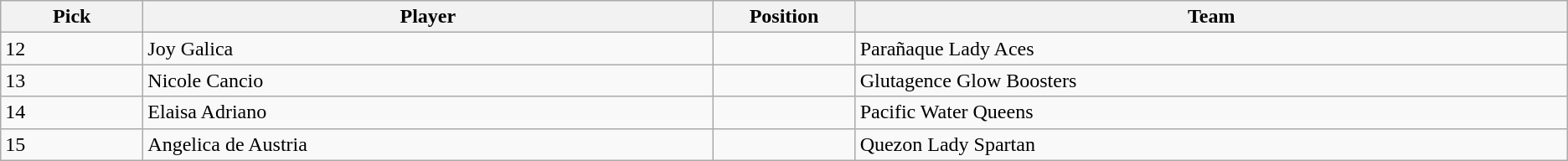<table class="wikitable sortable">
<tr>
<th style="width:5%;">Pick</th>
<th style="width:20%;">Player</th>
<th style="width:5%;">Position</th>
<th style="width:25%;">Team</th>
</tr>
<tr>
<td>12</td>
<td>Joy Galica</td>
<td></td>
<td>Parañaque Lady Aces</td>
</tr>
<tr>
<td>13</td>
<td>Nicole Cancio</td>
<td></td>
<td>Glutagence Glow Boosters</td>
</tr>
<tr>
<td>14</td>
<td>Elaisa Adriano</td>
<td></td>
<td>Pacific Water Queens</td>
</tr>
<tr>
<td>15</td>
<td>Angelica de Austria</td>
<td></td>
<td>Quezon Lady Spartan</td>
</tr>
</table>
